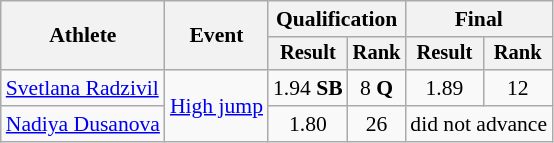<table class=wikitable style=font-size:90%>
<tr>
<th rowspan=2>Athlete</th>
<th rowspan=2>Event</th>
<th colspan=2>Qualification</th>
<th colspan=2>Final</th>
</tr>
<tr style=font-size:95%>
<th>Result</th>
<th>Rank</th>
<th>Result</th>
<th>Rank</th>
</tr>
<tr align=center>
<td align=left><a href='#'>Svetlana Radzivil</a></td>
<td align=left rowspan=2><a href='#'>High jump</a></td>
<td>1.94 <strong>SB</strong></td>
<td>8 <strong>Q</strong></td>
<td>1.89</td>
<td>12</td>
</tr>
<tr align=center>
<td align=left><a href='#'>Nadiya Dusanova</a></td>
<td>1.80</td>
<td>26</td>
<td colspan=2>did not advance</td>
</tr>
</table>
